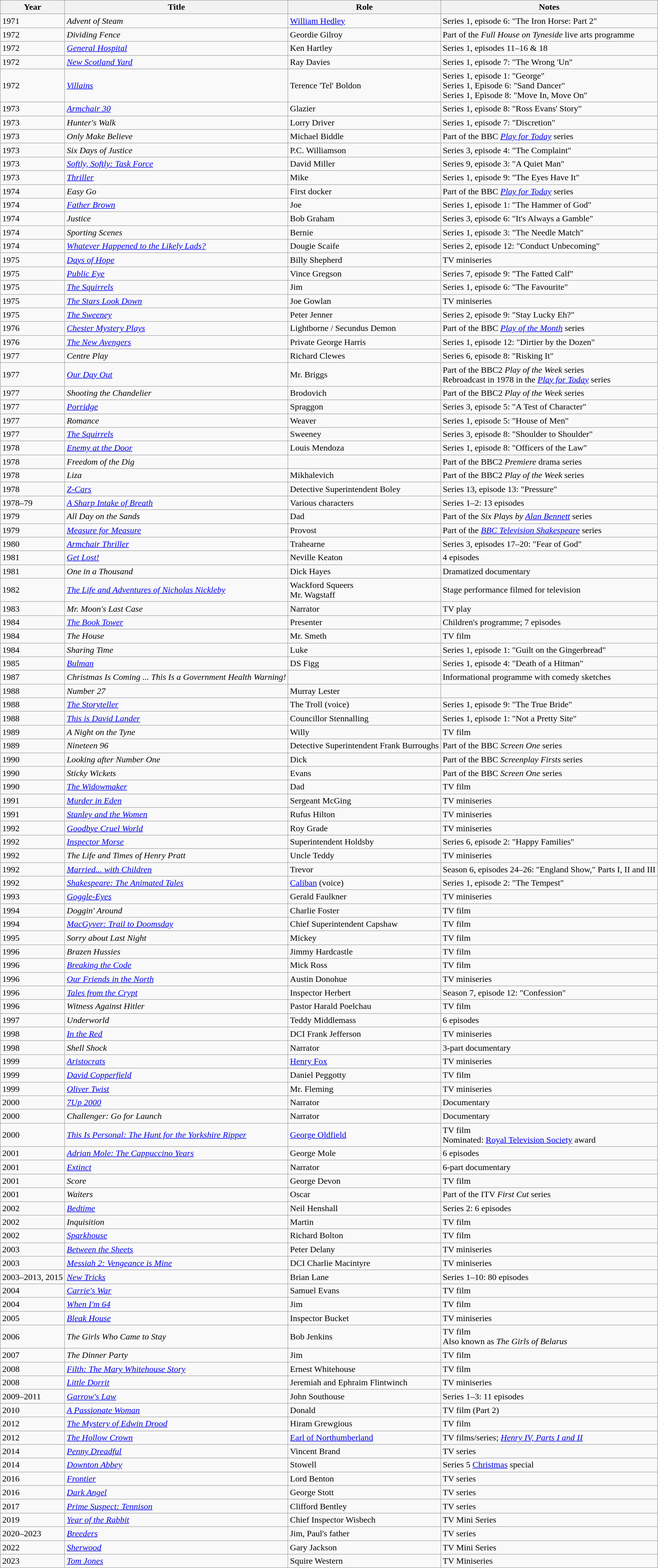<table class="wikitable sortable">
<tr>
<th>Year</th>
<th>Title</th>
<th>Role</th>
<th class="unsortable">Notes</th>
</tr>
<tr>
<td>1971</td>
<td><em>Advent of Steam</em></td>
<td><a href='#'>William Hedley</a></td>
<td>Series 1, episode 6: "The Iron Horse: Part 2"</td>
</tr>
<tr>
<td>1972</td>
<td><em>Dividing Fence</em></td>
<td>Geordie Gilroy</td>
<td>Part of the <em>Full House on Tyneside</em> live arts programme</td>
</tr>
<tr>
<td>1972</td>
<td><em><a href='#'>General Hospital</a></em></td>
<td>Ken Hartley</td>
<td>Series 1, episodes 11–16 & 18</td>
</tr>
<tr>
<td>1972</td>
<td><em><a href='#'>New Scotland Yard</a></em></td>
<td>Ray Davies</td>
<td>Series 1, episode 7: "The Wrong 'Un"</td>
</tr>
<tr>
<td>1972</td>
<td><em><a href='#'>Villains</a></em></td>
<td>Terence 'Tel' Boldon</td>
<td>Series 1, episode 1: "George"<br>Series 1, Episode 6: "Sand Dancer"<br>Series 1, Episode 8: "Move In, Move On"</td>
</tr>
<tr>
<td>1973</td>
<td><em><a href='#'>Armchair 30</a></em></td>
<td>Glazier</td>
<td>Series 1, episode 8: "Ross Evans' Story"</td>
</tr>
<tr>
<td>1973</td>
<td><em>Hunter's Walk</em></td>
<td>Lorry Driver</td>
<td>Series 1, episode 7: "Discretion"</td>
</tr>
<tr>
<td>1973</td>
<td><em>Only Make Believe</em></td>
<td>Michael Biddle</td>
<td>Part of the BBC <em><a href='#'>Play for Today</a></em> series</td>
</tr>
<tr>
<td>1973</td>
<td><em>Six Days of Justice</em></td>
<td>P.C. Williamson</td>
<td>Series 3, episode 4: "The Complaint"</td>
</tr>
<tr>
<td>1973</td>
<td><em><a href='#'>Softly, Softly: Task Force</a></em></td>
<td>David Miller</td>
<td>Series 9, episode 3: "A Quiet Man"</td>
</tr>
<tr>
<td>1973</td>
<td><em><a href='#'>Thriller</a></em></td>
<td>Mike</td>
<td>Series 1, episode 9: "The Eyes Have It"</td>
</tr>
<tr>
<td>1974</td>
<td><em>Easy Go</em></td>
<td>First docker</td>
<td>Part of the BBC <em><a href='#'>Play for Today</a></em> series</td>
</tr>
<tr>
<td>1974</td>
<td><em><a href='#'>Father Brown</a></em></td>
<td>Joe</td>
<td>Series 1, episode 1: "The Hammer of God"</td>
</tr>
<tr>
<td>1974</td>
<td><em>Justice</em></td>
<td>Bob Graham</td>
<td>Series 3, episode 6: "It's Always a Gamble"</td>
</tr>
<tr>
<td>1974</td>
<td><em>Sporting Scenes</em></td>
<td>Bernie</td>
<td>Series 1, episode 3: "The Needle Match"</td>
</tr>
<tr>
<td>1974</td>
<td><em><a href='#'>Whatever Happened to the Likely Lads?</a></em></td>
<td>Dougie Scaife</td>
<td>Series 2, episode 12: "Conduct Unbecoming"</td>
</tr>
<tr>
<td>1975</td>
<td><em><a href='#'>Days of Hope</a></em></td>
<td>Billy Shepherd</td>
<td>TV miniseries</td>
</tr>
<tr>
<td>1975</td>
<td><em><a href='#'>Public Eye</a></em></td>
<td>Vince Gregson</td>
<td>Series 7, episode 9: "The Fatted Calf"</td>
</tr>
<tr>
<td>1975</td>
<td><em><a href='#'>The Squirrels</a></em></td>
<td>Jim</td>
<td>Series 1, episode 6: "The Favourite"</td>
</tr>
<tr>
<td>1975</td>
<td><em><a href='#'>The Stars Look Down</a></em></td>
<td>Joe Gowlan</td>
<td>TV miniseries</td>
</tr>
<tr>
<td>1975</td>
<td><em><a href='#'>The Sweeney</a></em></td>
<td>Peter Jenner</td>
<td>Series 2, episode 9: "Stay Lucky Eh?"</td>
</tr>
<tr>
<td>1976</td>
<td><em><a href='#'>Chester Mystery Plays</a></em></td>
<td>Lightborne / Secundus Demon</td>
<td>Part of the BBC <em><a href='#'>Play of the Month</a></em> series</td>
</tr>
<tr>
<td>1976</td>
<td><em><a href='#'>The New Avengers</a></em></td>
<td>Private George Harris</td>
<td>Series 1, episode 12: "Dirtier by the Dozen"</td>
</tr>
<tr>
<td>1977</td>
<td><em>Centre Play</em></td>
<td>Richard Clewes</td>
<td>Series 6, episode 8: "Risking It"</td>
</tr>
<tr>
<td>1977</td>
<td><em><a href='#'>Our Day Out</a></em></td>
<td>Mr. Briggs</td>
<td>Part of the BBC2 <em>Play of the Week</em> series<br>Rebroadcast in 1978 in the <em><a href='#'>Play for Today</a></em> series</td>
</tr>
<tr>
<td>1977</td>
<td><em>Shooting the Chandelier</em></td>
<td>Brodovich</td>
<td>Part of the BBC2 <em>Play of the Week</em> series</td>
</tr>
<tr>
<td>1977</td>
<td><em><a href='#'>Porridge</a></em></td>
<td>Spraggon</td>
<td>Series 3, episode 5: "A Test of Character"</td>
</tr>
<tr>
<td>1977</td>
<td><em>Romance</em></td>
<td>Weaver</td>
<td>Series 1, episode 5: "House of Men"</td>
</tr>
<tr>
<td>1977</td>
<td><em><a href='#'>The Squirrels</a></em></td>
<td>Sweeney</td>
<td>Series 3, episode 8: "Shoulder to Shoulder"</td>
</tr>
<tr>
<td>1978</td>
<td><em><a href='#'>Enemy at the Door</a></em></td>
<td>Louis Mendoza</td>
<td>Series 1, episode 8: "Officers of the Law"</td>
</tr>
<tr>
<td>1978</td>
<td><em>Freedom of the Dig</em></td>
<td></td>
<td>Part of the BBC2 <em>Premiere</em> drama series</td>
</tr>
<tr>
<td>1978</td>
<td><em>Liza</em></td>
<td>Mikhalevich</td>
<td>Part of the BBC2 <em>Play of the Week</em> series</td>
</tr>
<tr>
<td>1978</td>
<td><em><a href='#'>Z-Cars</a></em></td>
<td>Detective Superintendent Boley</td>
<td>Series 13, episode 13: "Pressure"</td>
</tr>
<tr>
<td>1978–79</td>
<td><em><a href='#'>A Sharp Intake of Breath</a></em></td>
<td>Various characters</td>
<td>Series 1–2: 13 episodes</td>
</tr>
<tr>
<td>1979</td>
<td><em>All Day on the Sands</em></td>
<td>Dad</td>
<td>Part of the <em>Six Plays by <a href='#'>Alan Bennett</a></em> series</td>
</tr>
<tr>
<td>1979</td>
<td><em><a href='#'>Measure for Measure</a></em></td>
<td>Provost</td>
<td>Part of the <em><a href='#'>BBC Television Shakespeare</a></em> series</td>
</tr>
<tr>
<td>1980</td>
<td><em><a href='#'>Armchair Thriller</a></em></td>
<td>Trahearne</td>
<td>Series 3, episodes 17–20: "Fear of God"</td>
</tr>
<tr>
<td>1981</td>
<td><em><a href='#'>Get Lost!</a></em></td>
<td>Neville Keaton</td>
<td>4 episodes</td>
</tr>
<tr>
<td>1981</td>
<td><em>One in a Thousand</em></td>
<td>Dick Hayes</td>
<td>Dramatized documentary</td>
</tr>
<tr>
<td>1982</td>
<td><em><a href='#'>The Life and Adventures of Nicholas Nickleby</a></em></td>
<td>Wackford Squeers<br>Mr. Wagstaff</td>
<td>Stage performance filmed for television</td>
</tr>
<tr>
<td>1983</td>
<td><em>Mr. Moon's Last Case</em></td>
<td>Narrator</td>
<td>TV play</td>
</tr>
<tr>
<td>1984</td>
<td><em><a href='#'>The Book Tower</a></em></td>
<td>Presenter</td>
<td>Children's programme; 7 episodes</td>
</tr>
<tr>
<td>1984</td>
<td><em>The House</em></td>
<td>Mr. Smeth</td>
<td>TV film</td>
</tr>
<tr>
<td>1984</td>
<td><em>Sharing Time</em></td>
<td>Luke</td>
<td>Series 1, episode 1: "Guilt on the Gingerbread"</td>
</tr>
<tr>
<td>1985</td>
<td><em><a href='#'>Bulman</a></em></td>
<td>DS Figg</td>
<td>Series 1, episode 4: "Death of a Hitman"</td>
</tr>
<tr>
<td>1987</td>
<td><em>Christmas Is Coming ... This Is a Government Health Warning!</em></td>
<td></td>
<td>Informational programme with comedy sketches</td>
</tr>
<tr>
<td>1988</td>
<td><em>Number 27</em></td>
<td>Murray Lester</td>
<td></td>
</tr>
<tr>
<td>1988</td>
<td><em><a href='#'>The Storyteller</a></em></td>
<td>The Troll (voice)</td>
<td>Series 1, episode 9: "The True Bride"</td>
</tr>
<tr>
<td>1988</td>
<td><em><a href='#'>This is David Lander</a></em></td>
<td>Councillor Stennalling</td>
<td>Series 1, episode 1: "Not a Pretty Site"</td>
</tr>
<tr>
<td>1989</td>
<td><em>A Night on the Tyne</em></td>
<td>Willy</td>
<td>TV film</td>
</tr>
<tr>
<td>1989</td>
<td><em>Nineteen 96</em></td>
<td>Detective Superintendent Frank Burroughs</td>
<td>Part of the BBC <em>Screen One</em> series</td>
</tr>
<tr>
<td>1990</td>
<td><em>Looking after Number One</em></td>
<td>Dick</td>
<td>Part of the BBC <em>Screenplay Firsts</em> series</td>
</tr>
<tr>
<td>1990</td>
<td><em>Sticky Wickets</em></td>
<td>Evans</td>
<td>Part of the BBC <em>Screen One</em> series</td>
</tr>
<tr>
<td>1990</td>
<td><em><a href='#'>The Widowmaker</a></em></td>
<td>Dad</td>
<td>TV film</td>
</tr>
<tr>
<td>1991</td>
<td><em><a href='#'>Murder in Eden</a></em></td>
<td>Sergeant McGing</td>
<td>TV miniseries</td>
</tr>
<tr>
<td>1991</td>
<td><em><a href='#'>Stanley and the Women</a></em></td>
<td>Rufus Hilton</td>
<td>TV miniseries</td>
</tr>
<tr>
<td>1992</td>
<td><em><a href='#'>Goodbye Cruel World</a></em></td>
<td>Roy Grade</td>
<td>TV miniseries</td>
</tr>
<tr>
<td>1992</td>
<td><em><a href='#'>Inspector Morse</a></em></td>
<td>Superintendent Holdsby</td>
<td>Series 6, episode 2: "Happy Families"</td>
</tr>
<tr>
<td>1992</td>
<td><em>The Life and Times of Henry Pratt</em></td>
<td>Uncle Teddy</td>
<td>TV miniseries</td>
</tr>
<tr>
<td>1992</td>
<td><em><a href='#'>Married... with Children</a></em></td>
<td>Trevor</td>
<td>Season 6, episodes 24–26: "England Show," Parts I, II and III</td>
</tr>
<tr>
<td>1992</td>
<td><em><a href='#'>Shakespeare: The Animated Tales</a></em></td>
<td><a href='#'>Caliban</a> (voice)</td>
<td>Series 1, episode 2: "The Tempest"</td>
</tr>
<tr>
<td>1993</td>
<td><em><a href='#'>Goggle-Eyes</a></em></td>
<td>Gerald Faulkner</td>
<td>TV miniseries</td>
</tr>
<tr>
<td>1994</td>
<td><em>Doggin' Around</em></td>
<td>Charlie Foster</td>
<td>TV film</td>
</tr>
<tr>
<td>1994</td>
<td><em><a href='#'>MacGyver: Trail to Doomsday</a></em></td>
<td>Chief Superintendent Capshaw</td>
<td>TV film</td>
</tr>
<tr>
<td>1995</td>
<td><em>Sorry about Last Night</em></td>
<td>Mickey</td>
<td>TV film</td>
</tr>
<tr>
<td>1996</td>
<td><em>Brazen Hussies</em></td>
<td>Jimmy Hardcastle</td>
<td>TV film</td>
</tr>
<tr>
<td>1996</td>
<td><em><a href='#'>Breaking the Code</a></em></td>
<td>Mick Ross</td>
<td>TV film</td>
</tr>
<tr>
<td>1996</td>
<td><em><a href='#'>Our Friends in the North</a></em></td>
<td>Austin Donohue</td>
<td>TV miniseries</td>
</tr>
<tr>
<td>1996</td>
<td><em><a href='#'>Tales from the Crypt</a></em></td>
<td>Inspector Herbert</td>
<td>Season 7, episode 12: "Confession"</td>
</tr>
<tr>
<td>1996</td>
<td><em>Witness Against Hitler</em></td>
<td>Pastor Harald Poelchau</td>
<td>TV film</td>
</tr>
<tr>
<td>1997</td>
<td><em>Underworld</em></td>
<td>Teddy Middlemass</td>
<td>6 episodes</td>
</tr>
<tr>
<td>1998</td>
<td><em><a href='#'>In the Red</a></em></td>
<td>DCI Frank Jefferson</td>
<td>TV miniseries</td>
</tr>
<tr>
<td>1998</td>
<td><em>Shell Shock</em></td>
<td>Narrator</td>
<td>3-part documentary</td>
</tr>
<tr>
<td>1999</td>
<td><em><a href='#'>Aristocrats</a></em></td>
<td><a href='#'>Henry Fox</a></td>
<td>TV miniseries</td>
</tr>
<tr>
<td>1999</td>
<td><em><a href='#'>David Copperfield</a></em></td>
<td>Daniel Peggotty</td>
<td>TV film</td>
</tr>
<tr>
<td>1999</td>
<td><em><a href='#'>Oliver Twist</a></em></td>
<td>Mr. Fleming</td>
<td>TV miniseries</td>
</tr>
<tr>
<td>2000</td>
<td><em><a href='#'>7Up 2000</a></em></td>
<td>Narrator</td>
<td>Documentary</td>
</tr>
<tr>
<td>2000</td>
<td><em>Challenger: Go for Launch</em></td>
<td>Narrator</td>
<td>Documentary</td>
</tr>
<tr>
<td>2000</td>
<td><em><a href='#'>This Is Personal: The Hunt for the Yorkshire Ripper</a></em></td>
<td><a href='#'>George Oldfield</a></td>
<td>TV film<br>Nominated: <a href='#'>Royal Television Society</a> award</td>
</tr>
<tr>
<td>2001</td>
<td><em><a href='#'>Adrian Mole: The Cappuccino Years</a></em></td>
<td>George Mole</td>
<td>6 episodes</td>
</tr>
<tr>
<td>2001</td>
<td><em><a href='#'>Extinct</a></em></td>
<td>Narrator</td>
<td>6-part documentary</td>
</tr>
<tr>
<td>2001</td>
<td><em>Score</em></td>
<td>George Devon</td>
<td>TV film</td>
</tr>
<tr>
<td>2001</td>
<td><em>Waiters</em></td>
<td>Oscar</td>
<td>Part of the ITV <em>First Cut</em> series</td>
</tr>
<tr>
<td>2002</td>
<td><em><a href='#'>Bedtime</a></em></td>
<td>Neil Henshall</td>
<td>Series 2: 6 episodes</td>
</tr>
<tr>
<td>2002</td>
<td><em>Inquisition</em></td>
<td>Martin</td>
<td>TV film</td>
</tr>
<tr>
<td>2002</td>
<td><em><a href='#'>Sparkhouse</a></em></td>
<td>Richard Bolton</td>
<td>TV film</td>
</tr>
<tr>
<td>2003</td>
<td><em><a href='#'>Between the Sheets</a></em></td>
<td>Peter Delany</td>
<td>TV miniseries</td>
</tr>
<tr>
<td>2003</td>
<td><em><a href='#'>Messiah 2: Vengeance is Mine</a></em></td>
<td>DCI Charlie Macintyre</td>
<td>TV miniseries</td>
</tr>
<tr>
<td>2003–2013, 2015</td>
<td><em><a href='#'>New Tricks</a></em></td>
<td>Brian Lane</td>
<td>Series 1–10: 80 episodes</td>
</tr>
<tr>
<td>2004</td>
<td><em><a href='#'>Carrie's War</a></em></td>
<td>Samuel Evans</td>
<td>TV film</td>
</tr>
<tr>
<td>2004</td>
<td><em><a href='#'>When I'm 64</a></em></td>
<td>Jim</td>
<td>TV film</td>
</tr>
<tr>
<td>2005</td>
<td><em><a href='#'>Bleak House</a></em></td>
<td>Inspector Bucket</td>
<td>TV miniseries</td>
</tr>
<tr>
<td>2006</td>
<td><em>The Girls Who Came to Stay</em></td>
<td>Bob Jenkins</td>
<td>TV film<br>Also known as <em>The Girls of Belarus</em></td>
</tr>
<tr>
<td>2007</td>
<td><em>The Dinner Party</em></td>
<td>Jim</td>
<td>TV film</td>
</tr>
<tr>
<td>2008</td>
<td><em><a href='#'>Filth: The Mary Whitehouse Story</a></em></td>
<td>Ernest Whitehouse</td>
<td>TV film</td>
</tr>
<tr>
<td>2008</td>
<td><em><a href='#'>Little Dorrit</a></em></td>
<td>Jeremiah and Ephraim Flintwinch</td>
<td>TV miniseries</td>
</tr>
<tr>
<td>2009–2011</td>
<td><em><a href='#'>Garrow's Law</a></em></td>
<td>John Southouse</td>
<td>Series 1–3: 11 episodes</td>
</tr>
<tr>
<td>2010</td>
<td><em><a href='#'>A Passionate Woman</a></em></td>
<td>Donald</td>
<td>TV film (Part 2)</td>
</tr>
<tr>
<td>2012</td>
<td><em><a href='#'>The Mystery of Edwin Drood</a></em></td>
<td>Hiram Grewgious</td>
<td>TV film</td>
</tr>
<tr>
<td>2012</td>
<td><em><a href='#'>The Hollow Crown</a></em></td>
<td><a href='#'>Earl of Northumberland</a></td>
<td>TV films/series; <em><a href='#'>Henry IV, Parts I and II</a></em></td>
</tr>
<tr>
<td>2014</td>
<td><em><a href='#'>Penny Dreadful</a></em></td>
<td>Vincent Brand</td>
<td>TV series</td>
</tr>
<tr>
<td>2014</td>
<td><em><a href='#'>Downton Abbey</a></em></td>
<td>Stowell</td>
<td>Series 5 <a href='#'>Christmas</a> special</td>
</tr>
<tr>
<td>2016</td>
<td><em><a href='#'>Frontier</a></em></td>
<td>Lord Benton</td>
<td>TV series</td>
</tr>
<tr>
<td>2016</td>
<td><em><a href='#'>Dark Angel</a></em></td>
<td>George Stott</td>
<td>TV series</td>
</tr>
<tr>
<td>2017</td>
<td><em><a href='#'>Prime Suspect: Tennison</a></em></td>
<td>Clifford Bentley</td>
<td>TV series</td>
</tr>
<tr>
<td>2019</td>
<td><em><a href='#'>Year of the Rabbit</a></em></td>
<td>Chief Inspector Wisbech</td>
<td>TV Mini Series</td>
</tr>
<tr>
<td>2020–2023</td>
<td><em><a href='#'>Breeders</a></em></td>
<td>Jim, Paul's father</td>
<td>TV series</td>
</tr>
<tr>
<td>2022</td>
<td><em><a href='#'>Sherwood</a></em></td>
<td>Gary Jackson</td>
<td>TV Mini Series</td>
</tr>
<tr>
<td>2023</td>
<td><em><a href='#'>Tom Jones</a></em></td>
<td>Squire Western</td>
<td>TV Miniseries</td>
</tr>
</table>
